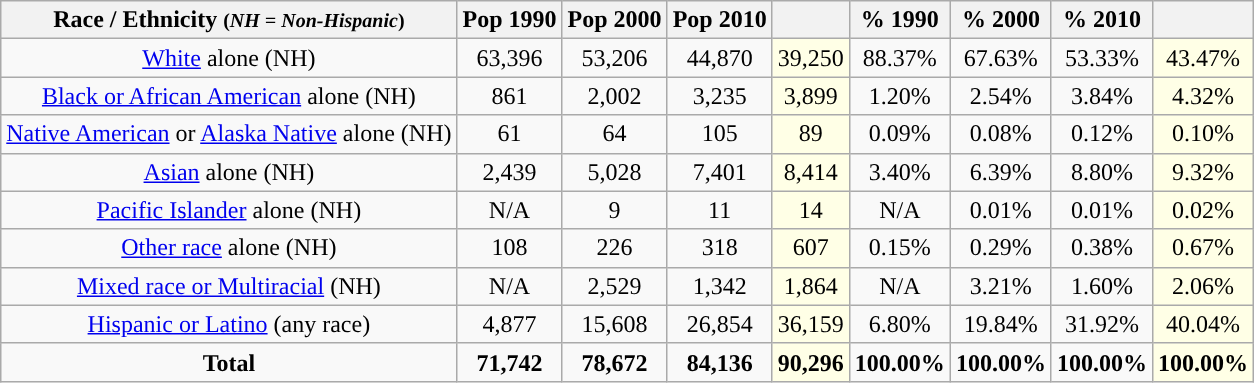<table class="wikitable" style="text-align:center;">
<tr>
<th>Race / Ethnicity <small>(<em>NH = Non-Hispanic</em>)</small></th>
<th>Pop 1990</th>
<th>Pop 2000</th>
<th>Pop 2010</th>
<th></th>
<th>% 1990</th>
<th>% 2000</th>
<th>% 2010</th>
<th></th>
</tr>
<tr>
<td><a href='#'>White</a> alone (NH)</td>
<td>63,396</td>
<td>53,206</td>
<td>44,870</td>
<td style='background: #ffffe6;'>39,250</td>
<td>88.37%</td>
<td>67.63%</td>
<td>53.33%</td>
<td style='background: #ffffe6;'>43.47%</td>
</tr>
<tr>
<td><a href='#'>Black or African American</a> alone (NH)</td>
<td>861</td>
<td>2,002</td>
<td>3,235</td>
<td style='background: #ffffe6;'>3,899</td>
<td>1.20%</td>
<td>2.54%</td>
<td>3.84%</td>
<td style='background: #ffffe6;'>4.32%</td>
</tr>
<tr>
<td><a href='#'>Native American</a> or <a href='#'>Alaska Native</a> alone (NH)</td>
<td>61</td>
<td>64</td>
<td>105</td>
<td style='background: #ffffe6;'>89</td>
<td>0.09%</td>
<td>0.08%</td>
<td>0.12%</td>
<td style='background: #ffffe6;'>0.10%</td>
</tr>
<tr>
<td><a href='#'>Asian</a> alone (NH)</td>
<td>2,439</td>
<td>5,028</td>
<td>7,401</td>
<td style='background: #ffffe6;'>8,414</td>
<td>3.40%</td>
<td>6.39%</td>
<td>8.80%</td>
<td style='background: #ffffe6;'>9.32%</td>
</tr>
<tr>
<td><a href='#'>Pacific Islander</a> alone (NH)</td>
<td>N/A</td>
<td>9</td>
<td>11</td>
<td style='background: #ffffe6;'>14</td>
<td>N/A</td>
<td>0.01%</td>
<td>0.01%</td>
<td style='background: #ffffe6;'>0.02%</td>
</tr>
<tr>
<td><a href='#'>Other race</a> alone (NH)</td>
<td>108</td>
<td>226</td>
<td>318</td>
<td style='background: #ffffe6;'>607</td>
<td>0.15%</td>
<td>0.29%</td>
<td>0.38%</td>
<td style='background: #ffffe6;'>0.67%</td>
</tr>
<tr>
<td><a href='#'>Mixed race or Multiracial</a> (NH)</td>
<td>N/A</td>
<td>2,529</td>
<td>1,342</td>
<td style='background: #ffffe6;'>1,864</td>
<td>N/A</td>
<td>3.21%</td>
<td>1.60%</td>
<td style='background: #ffffe6;'>2.06%</td>
</tr>
<tr>
<td><a href='#'>Hispanic or Latino</a> (any race)</td>
<td>4,877</td>
<td>15,608</td>
<td>26,854</td>
<td style='background: #ffffe6;'>36,159</td>
<td>6.80%</td>
<td>19.84%</td>
<td>31.92%</td>
<td style='background: #ffffe6;'>40.04%</td>
</tr>
<tr>
<td><strong>Total</strong></td>
<td><strong>71,742</strong></td>
<td><strong>78,672</strong></td>
<td><strong>84,136</strong></td>
<td style='background: #ffffe6;'><strong>90,296</strong></td>
<td><strong>100.00%</strong></td>
<td><strong>100.00%</strong></td>
<td><strong>100.00%</strong></td>
<td style='background: #ffffe6;'><strong>100.00%</strong></td>
</tr>
</table>
